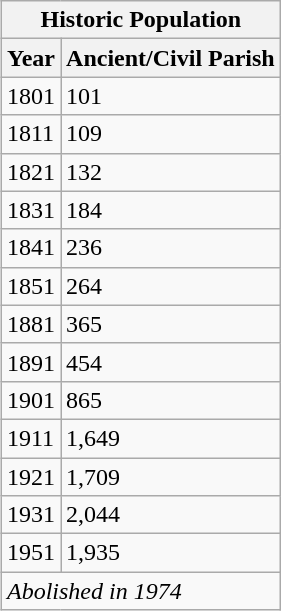<table class="wikitable" style="float:right;">
<tr>
<th colspan="2">Historic Population</th>
</tr>
<tr>
<th>Year</th>
<th>Ancient/Civil Parish</th>
</tr>
<tr>
<td>1801</td>
<td>101</td>
</tr>
<tr>
<td>1811</td>
<td>109</td>
</tr>
<tr>
<td>1821</td>
<td>132</td>
</tr>
<tr>
<td>1831</td>
<td>184</td>
</tr>
<tr>
<td>1841</td>
<td>236</td>
</tr>
<tr>
<td>1851</td>
<td>264</td>
</tr>
<tr>
<td>1881</td>
<td>365</td>
</tr>
<tr>
<td>1891</td>
<td>454</td>
</tr>
<tr>
<td>1901</td>
<td>865</td>
</tr>
<tr>
<td>1911</td>
<td>1,649</td>
</tr>
<tr>
<td>1921</td>
<td>1,709</td>
</tr>
<tr>
<td>1931</td>
<td>2,044</td>
</tr>
<tr>
<td>1951</td>
<td>1,935</td>
</tr>
<tr>
<td colspan="2"><em>Abolished in 1974</em></td>
</tr>
</table>
